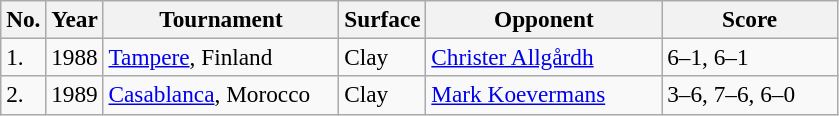<table class="sortable wikitable" style=font-size:97%>
<tr>
<th style="width:20px">No.</th>
<th style="width:30px">Year</th>
<th style="width:150px">Tournament</th>
<th style="width:50px">Surface</th>
<th style="width:150px">Opponent</th>
<th style="width:110px" class="unsortable">Score</th>
</tr>
<tr>
<td>1.</td>
<td>1988</td>
<td><a href='#'>Tampere</a>, Finland</td>
<td>Clay</td>
<td> <a href='#'>Christer Allgårdh</a></td>
<td>6–1, 6–1</td>
</tr>
<tr>
<td>2.</td>
<td>1989</td>
<td><a href='#'>Casablanca</a>, Morocco</td>
<td>Clay</td>
<td> <a href='#'>Mark Koevermans</a></td>
<td>3–6, 7–6, 6–0</td>
</tr>
</table>
